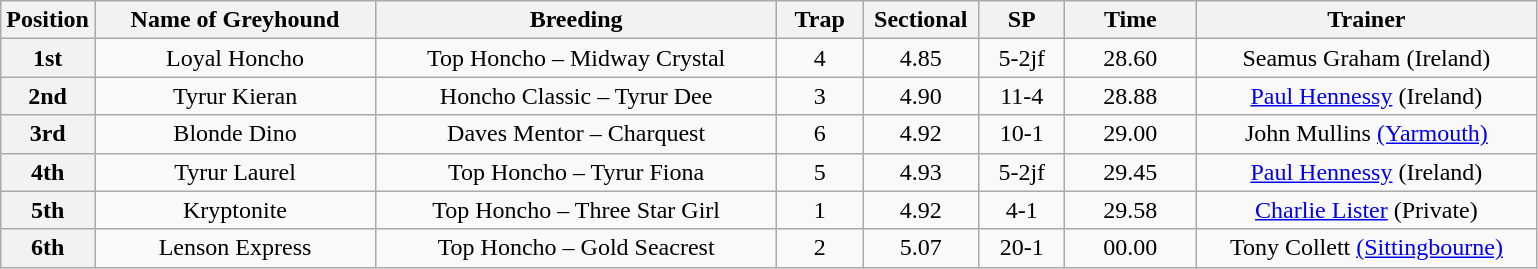<table class="wikitable" style="text-align: center">
<tr>
<th width=50>Position</th>
<th width=180>Name of Greyhound</th>
<th width=260>Breeding</th>
<th width=50>Trap</th>
<th width=70>Sectional</th>
<th width=50>SP</th>
<th width=80>Time</th>
<th width=220>Trainer</th>
</tr>
<tr>
<th>1st</th>
<td>Loyal Honcho</td>
<td>Top Honcho – Midway Crystal</td>
<td>4</td>
<td>4.85</td>
<td>5-2jf</td>
<td>28.60</td>
<td>Seamus Graham (Ireland)</td>
</tr>
<tr>
<th>2nd</th>
<td>Tyrur Kieran</td>
<td>Honcho Classic – Tyrur Dee</td>
<td>3</td>
<td>4.90</td>
<td>11-4</td>
<td>28.88</td>
<td><a href='#'>Paul Hennessy</a> (Ireland)</td>
</tr>
<tr>
<th>3rd</th>
<td>Blonde Dino</td>
<td>Daves Mentor – Charquest</td>
<td>6</td>
<td>4.92</td>
<td>10-1</td>
<td>29.00</td>
<td>John Mullins <a href='#'>(Yarmouth)</a></td>
</tr>
<tr>
<th>4th</th>
<td>Tyrur Laurel</td>
<td>Top Honcho – Tyrur Fiona</td>
<td>5</td>
<td>4.93</td>
<td>5-2jf</td>
<td>29.45</td>
<td><a href='#'>Paul Hennessy</a> (Ireland)</td>
</tr>
<tr>
<th>5th</th>
<td>Kryptonite</td>
<td>Top Honcho – Three Star Girl</td>
<td>1</td>
<td>4.92</td>
<td>4-1</td>
<td>29.58</td>
<td><a href='#'>Charlie Lister</a> (Private)</td>
</tr>
<tr>
<th>6th</th>
<td>Lenson Express</td>
<td>Top Honcho – Gold Seacrest</td>
<td>2</td>
<td>5.07</td>
<td>20-1</td>
<td>00.00</td>
<td>Tony Collett <a href='#'>(Sittingbourne)</a></td>
</tr>
</table>
